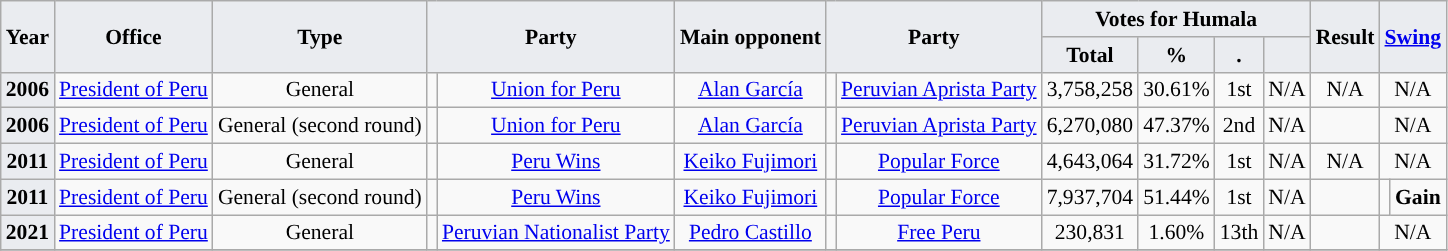<table class="wikitable" style="font-size:90%; text-align:center;">
<tr>
<th style="background-color:#EAECF0;" rowspan=2>Year</th>
<th style="background-color:#EAECF0;" rowspan=2>Office</th>
<th style="background-color:#EAECF0;" rowspan=2>Type</th>
<th style="background-color:#EAECF0;" colspan=2 rowspan=2>Party</th>
<th style="background-color:#EAECF0;" rowspan=2>Main opponent</th>
<th style="background-color:#EAECF0;" colspan=2 rowspan=2>Party</th>
<th style="background-color:#EAECF0;" colspan=4>Votes for Humala</th>
<th style="background-color:#EAECF0;" rowspan=2>Result</th>
<th style="background-color:#EAECF0;" colspan=2 rowspan=2><a href='#'>Swing</a></th>
</tr>
<tr>
<th style="background-color:#EAECF0;">Total</th>
<th style="background-color:#EAECF0;">%</th>
<th style="background-color:#EAECF0;">.</th>
<th style="background-color:#EAECF0;"></th>
</tr>
<tr>
<th style="background-color:#EAECF0;">2006</th>
<td><a href='#'>President of Peru</a></td>
<td>General</td>
<td style="background-color:"></td>
<td><a href='#'>Union for Peru</a></td>
<td><a href='#'>Alan García</a></td>
<td style="background-color:"></td>
<td><a href='#'>Peruvian Aprista Party</a></td>
<td>3,758,258</td>
<td>30.61%</td>
<td>1st</td>
<td>N/A</td>
<td>N/A</td>
<td colspan=2>N/A</td>
</tr>
<tr>
<th style="background-color:#EAECF0;">2006</th>
<td><a href='#'>President of Peru</a></td>
<td>General (second round)</td>
<td style="background-color:"></td>
<td><a href='#'>Union for Peru</a></td>
<td><a href='#'>Alan García</a></td>
<td style="background-color:"></td>
<td><a href='#'>Peruvian Aprista Party</a></td>
<td>6,270,080</td>
<td>47.37%</td>
<td>2nd</td>
<td>N/A</td>
<td></td>
<td colspan=2>N/A</td>
</tr>
<tr>
<th style="background-color:#EAECF0;">2011</th>
<td><a href='#'>President of Peru</a></td>
<td>General</td>
<td style="background-color:"></td>
<td><a href='#'>Peru Wins</a></td>
<td><a href='#'>Keiko Fujimori</a></td>
<td style="background-color:"></td>
<td><a href='#'>Popular Force</a></td>
<td>4,643,064</td>
<td>31.72%</td>
<td>1st</td>
<td>N/A</td>
<td>N/A</td>
<td colspan=2>N/A</td>
</tr>
<tr>
<th style="background-color:#EAECF0;">2011</th>
<td><a href='#'>President of Peru</a></td>
<td>General (second round)</td>
<td style="background-color:"></td>
<td><a href='#'>Peru Wins</a></td>
<td><a href='#'>Keiko Fujimori</a></td>
<td style="background-color:"></td>
<td><a href='#'>Popular Force</a></td>
<td>7,937,704</td>
<td>51.44%</td>
<td>1st</td>
<td>N/A</td>
<td></td>
<td style="background-color:"></td>
<td><strong>Gain</strong></td>
</tr>
<tr>
<th style="background-color:#EAECF0;">2021</th>
<td><a href='#'>President of Peru</a></td>
<td>General</td>
<td style="background-color:"></td>
<td><a href='#'>Peruvian Nationalist Party</a></td>
<td><a href='#'>Pedro Castillo</a></td>
<td style="background-color:"></td>
<td><a href='#'>Free Peru</a></td>
<td>230,831</td>
<td>1.60%</td>
<td>13th</td>
<td>N/A</td>
<td></td>
<td colspan=2>N/A</td>
</tr>
<tr>
</tr>
</table>
